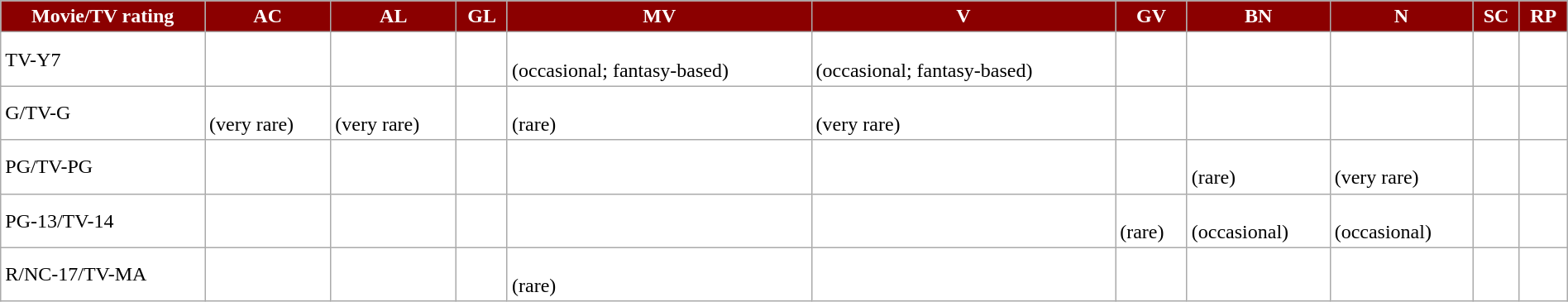<table class="wikitable" text-align: center; width="100%" style="background-color: #FFFFFF">
<tr style="color:white;">
<th style="background-color: #8B0000">Movie/TV rating</th>
<th style="background-color: #8B0000">AC<br></th>
<th style="background-color: #8B0000">AL<br></th>
<th style="background-color: #8B0000">GL<br></th>
<th style="background-color: #8B0000">MV<br></th>
<th style="background-color: #8B0000">V<br></th>
<th style="background-color: #8B0000">GV<br></th>
<th style="background-color: #8B0000">BN<br></th>
<th style="background-color: #8B0000">N<br></th>
<th style="background-color: #8B0000">SC<br></th>
<th style="background-color: #8B0000">RP<br></th>
</tr>
<tr>
<td>TV-Y7</td>
<td></td>
<td></td>
<td></td>
<td><br>(occasional; fantasy-based)</td>
<td><br>(occasional; fantasy-based)</td>
<td></td>
<td></td>
<td></td>
<td></td>
<td></td>
</tr>
<tr>
<td>G/TV-G</td>
<td><br>(very rare)</td>
<td><br>(very rare)</td>
<td></td>
<td><br>(rare)</td>
<td><br>(very rare)</td>
<td></td>
<td></td>
<td></td>
<td></td>
<td></td>
</tr>
<tr>
<td>PG/TV-PG</td>
<td></td>
<td></td>
<td></td>
<td></td>
<td></td>
<td></td>
<td><br>(rare)</td>
<td><br>(very rare)</td>
<td></td>
<td></td>
</tr>
<tr>
<td>PG-13/TV-14</td>
<td></td>
<td></td>
<td></td>
<td></td>
<td></td>
<td><br>(rare)</td>
<td><br>(occasional)</td>
<td><br>(occasional)</td>
<td></td>
<td></td>
</tr>
<tr>
<td>R/NC-17/TV-MA</td>
<td></td>
<td></td>
<td><br></td>
<td><br>(rare)</td>
<td></td>
<td></td>
<td></td>
<td></td>
<td></td>
<td><br></td>
</tr>
</table>
